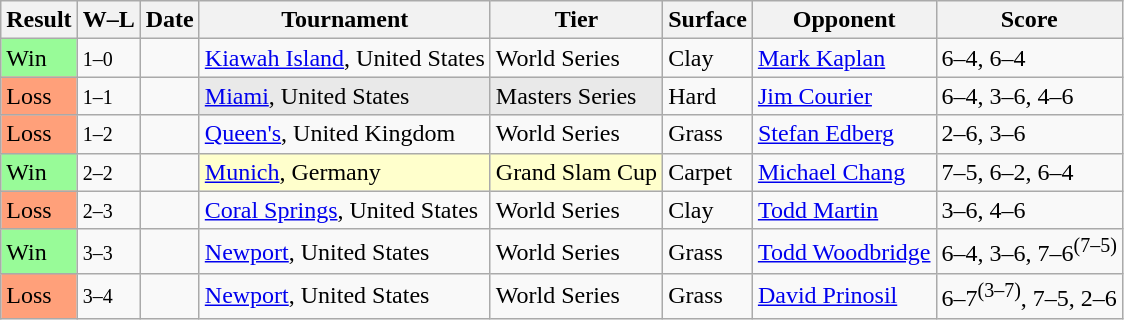<table class="sortable wikitable">
<tr>
<th>Result</th>
<th class="unsortable">W–L</th>
<th>Date</th>
<th>Tournament</th>
<th>Tier</th>
<th>Surface</th>
<th>Opponent</th>
<th class="unsortable">Score</th>
</tr>
<tr>
<td style="background:#98fb98;">Win</td>
<td><small>1–0</small></td>
<td><a href='#'></a></td>
<td><a href='#'>Kiawah Island</a>, United States</td>
<td>World Series</td>
<td>Clay</td>
<td> <a href='#'>Mark Kaplan</a></td>
<td>6–4, 6–4</td>
</tr>
<tr>
<td style="background:#ffa07a;">Loss</td>
<td><small>1–1</small></td>
<td><a href='#'></a></td>
<td style="background:#e9e9e9;"><a href='#'>Miami</a>, United States</td>
<td style="background:#e9e9e9;">Masters Series</td>
<td>Hard</td>
<td> <a href='#'>Jim Courier</a></td>
<td>6–4, 3–6, 4–6</td>
</tr>
<tr>
<td style="background:#ffa07a;">Loss</td>
<td><small>1–2</small></td>
<td><a href='#'></a></td>
<td><a href='#'>Queen's</a>, United Kingdom</td>
<td>World Series</td>
<td>Grass</td>
<td> <a href='#'>Stefan Edberg</a></td>
<td>2–6, 3–6</td>
</tr>
<tr>
<td style="background:#98fb98;">Win</td>
<td><small>2–2</small></td>
<td><a href='#'></a></td>
<td style="background:#ffc;"><a href='#'>Munich</a>, Germany</td>
<td style="background:#ffc;">Grand Slam Cup</td>
<td>Carpet</td>
<td> <a href='#'>Michael Chang</a></td>
<td>7–5, 6–2, 6–4</td>
</tr>
<tr>
<td style="background:#ffa07a;">Loss</td>
<td><small>2–3</small></td>
<td><a href='#'></a></td>
<td><a href='#'>Coral Springs</a>, United States</td>
<td>World Series</td>
<td>Clay</td>
<td> <a href='#'>Todd Martin</a></td>
<td>3–6, 4–6</td>
</tr>
<tr>
<td style="background:#98fb98;">Win</td>
<td><small>3–3</small></td>
<td><a href='#'></a></td>
<td><a href='#'>Newport</a>, United States</td>
<td>World Series</td>
<td>Grass</td>
<td> <a href='#'>Todd Woodbridge</a></td>
<td>6–4, 3–6, 7–6<sup>(7–5)</sup></td>
</tr>
<tr>
<td style="background:#ffa07a;">Loss</td>
<td><small>3–4</small></td>
<td><a href='#'></a></td>
<td><a href='#'>Newport</a>, United States</td>
<td>World Series</td>
<td>Grass</td>
<td> <a href='#'>David Prinosil</a></td>
<td>6–7<sup>(3–7)</sup>, 7–5, 2–6</td>
</tr>
</table>
